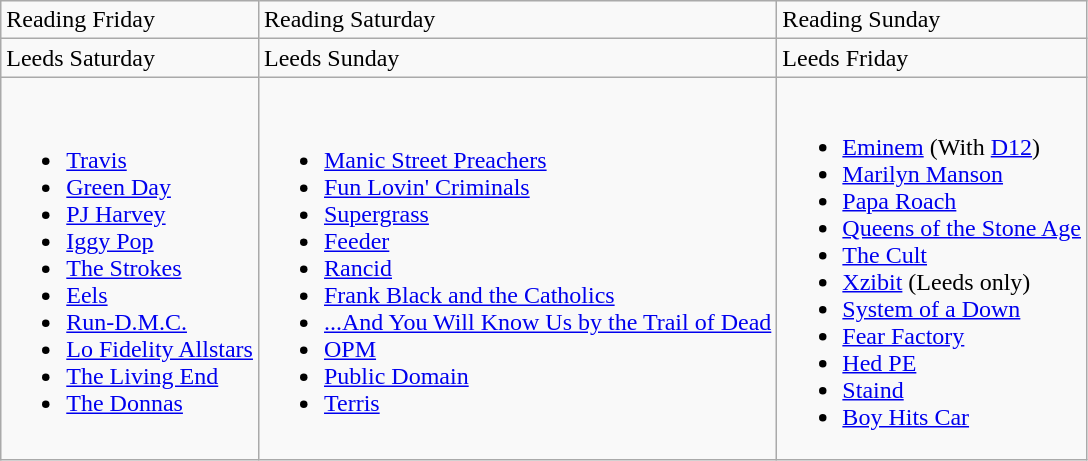<table class="wikitable">
<tr>
<td>Reading Friday</td>
<td>Reading Saturday</td>
<td>Reading Sunday</td>
</tr>
<tr>
<td>Leeds Saturday</td>
<td>Leeds Sunday</td>
<td>Leeds Friday</td>
</tr>
<tr>
<td><br><ul><li><a href='#'>Travis</a></li><li><a href='#'>Green Day</a></li><li><a href='#'>PJ Harvey</a></li><li><a href='#'>Iggy Pop</a></li><li><a href='#'>The Strokes</a></li><li><a href='#'>Eels</a></li><li><a href='#'>Run-D.M.C.</a></li><li><a href='#'>Lo Fidelity Allstars</a></li><li><a href='#'>The Living End</a></li><li><a href='#'>The Donnas</a></li></ul></td>
<td><br><ul><li><a href='#'>Manic Street Preachers</a></li><li><a href='#'>Fun Lovin' Criminals</a></li><li><a href='#'>Supergrass</a></li><li><a href='#'>Feeder</a></li><li><a href='#'>Rancid</a></li><li><a href='#'>Frank Black and the Catholics</a></li><li><a href='#'>...And You Will Know Us by the Trail of Dead</a></li><li><a href='#'>OPM</a></li><li><a href='#'>Public Domain</a></li><li><a href='#'>Terris</a></li></ul></td>
<td><br><ul><li><a href='#'>Eminem</a> (With <a href='#'>D12</a>)</li><li><a href='#'>Marilyn Manson</a></li><li><a href='#'>Papa Roach</a></li><li><a href='#'>Queens of the Stone Age</a></li><li><a href='#'>The Cult</a></li><li><a href='#'>Xzibit</a> (Leeds only)</li><li><a href='#'>System of a Down</a></li><li><a href='#'>Fear Factory</a></li><li><a href='#'>Hed PE</a></li><li><a href='#'>Staind</a></li><li><a href='#'>Boy Hits Car</a></li></ul></td>
</tr>
</table>
